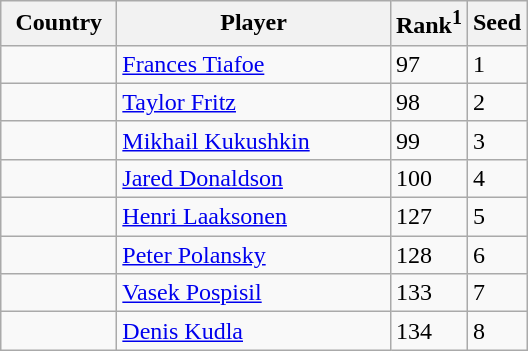<table class="sortable wikitable">
<tr>
<th width="70">Country</th>
<th width="175">Player</th>
<th>Rank<sup>1</sup></th>
<th>Seed</th>
</tr>
<tr>
<td></td>
<td><a href='#'>Frances Tiafoe</a></td>
<td>97</td>
<td>1</td>
</tr>
<tr>
<td></td>
<td><a href='#'>Taylor Fritz</a></td>
<td>98</td>
<td>2</td>
</tr>
<tr>
<td></td>
<td><a href='#'>Mikhail Kukushkin</a></td>
<td>99</td>
<td>3</td>
</tr>
<tr>
<td></td>
<td><a href='#'>Jared Donaldson</a></td>
<td>100</td>
<td>4</td>
</tr>
<tr>
<td></td>
<td><a href='#'>Henri Laaksonen</a></td>
<td>127</td>
<td>5</td>
</tr>
<tr>
<td></td>
<td><a href='#'>Peter Polansky</a></td>
<td>128</td>
<td>6</td>
</tr>
<tr>
<td></td>
<td><a href='#'>Vasek Pospisil</a></td>
<td>133</td>
<td>7</td>
</tr>
<tr>
<td></td>
<td><a href='#'>Denis Kudla</a></td>
<td>134</td>
<td>8</td>
</tr>
</table>
